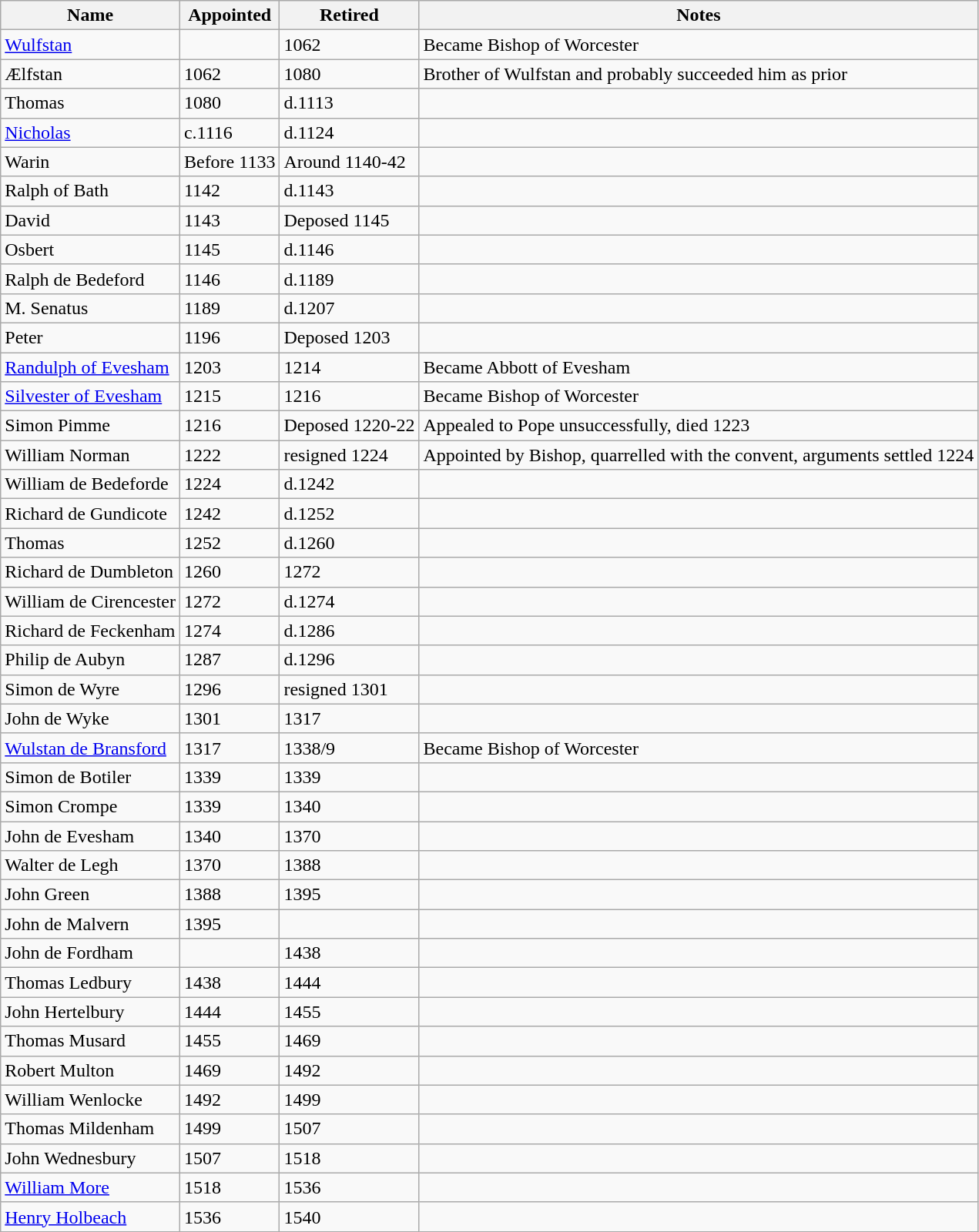<table class="wikitable">
<tr>
<th scope="col">Name</th>
<th scope="col">Appointed</th>
<th scope="col">Retired</th>
<th scope="col">Notes</th>
</tr>
<tr>
<td><a href='#'>Wulfstan</a></td>
<td></td>
<td>1062</td>
<td>Became Bishop of Worcester</td>
</tr>
<tr>
<td>Ælfstan</td>
<td>1062</td>
<td>1080</td>
<td>Brother of Wulfstan and probably succeeded him as prior</td>
</tr>
<tr>
<td>Thomas</td>
<td>1080</td>
<td>d.1113</td>
<td></td>
</tr>
<tr>
<td><a href='#'>Nicholas</a></td>
<td>c.1116</td>
<td>d.1124</td>
<td></td>
</tr>
<tr>
<td>Warin</td>
<td>Before 1133</td>
<td>Around 1140-42</td>
<td></td>
</tr>
<tr>
<td>Ralph of Bath</td>
<td>1142</td>
<td>d.1143</td>
<td></td>
</tr>
<tr>
<td>David</td>
<td>1143</td>
<td>Deposed 1145</td>
<td></td>
</tr>
<tr>
<td>Osbert</td>
<td>1145</td>
<td>d.1146</td>
<td></td>
</tr>
<tr>
<td>Ralph de Bedeford</td>
<td>1146</td>
<td>d.1189</td>
<td></td>
</tr>
<tr>
<td>M. Senatus</td>
<td>1189</td>
<td>d.1207</td>
<td></td>
</tr>
<tr>
<td>Peter</td>
<td>1196</td>
<td>Deposed 1203</td>
<td></td>
</tr>
<tr>
<td><a href='#'>Randulph of Evesham</a></td>
<td>1203</td>
<td>1214</td>
<td>Became Abbott of Evesham</td>
</tr>
<tr>
<td><a href='#'>Silvester of Evesham</a></td>
<td>1215</td>
<td>1216</td>
<td>Became Bishop of Worcester</td>
</tr>
<tr>
<td>Simon Pimme</td>
<td>1216</td>
<td>Deposed 1220-22</td>
<td>Appealed to Pope unsuccessfully, died 1223</td>
</tr>
<tr>
<td>William Norman</td>
<td>1222</td>
<td>resigned 1224</td>
<td>Appointed by Bishop, quarrelled with the convent, arguments settled 1224</td>
</tr>
<tr>
<td>William de Bedeforde</td>
<td>1224</td>
<td>d.1242</td>
<td></td>
</tr>
<tr>
<td>Richard de Gundicote</td>
<td>1242</td>
<td>d.1252</td>
<td></td>
</tr>
<tr>
<td>Thomas</td>
<td>1252</td>
<td>d.1260</td>
<td></td>
</tr>
<tr>
<td>Richard de Dumbleton</td>
<td>1260</td>
<td>1272</td>
<td></td>
</tr>
<tr>
<td>William de Cirencester</td>
<td>1272</td>
<td>d.1274</td>
<td></td>
</tr>
<tr>
<td>Richard de Feckenham</td>
<td>1274</td>
<td>d.1286</td>
<td></td>
</tr>
<tr>
<td>Philip de Aubyn</td>
<td>1287</td>
<td>d.1296</td>
<td></td>
</tr>
<tr>
<td>Simon de Wyre</td>
<td>1296</td>
<td>resigned 1301</td>
<td></td>
</tr>
<tr>
<td>John de Wyke</td>
<td>1301</td>
<td>1317</td>
<td></td>
</tr>
<tr>
<td><a href='#'>Wulstan de Bransford</a></td>
<td>1317</td>
<td>1338/9</td>
<td>Became Bishop of Worcester</td>
</tr>
<tr>
<td>Simon de Botiler</td>
<td>1339</td>
<td>1339</td>
<td></td>
</tr>
<tr>
<td>Simon Crompe</td>
<td>1339</td>
<td>1340</td>
<td></td>
</tr>
<tr>
<td>John de Evesham</td>
<td>1340</td>
<td>1370</td>
<td></td>
</tr>
<tr>
<td>Walter de Legh</td>
<td>1370</td>
<td>1388</td>
<td></td>
</tr>
<tr>
<td>John Green</td>
<td>1388</td>
<td>1395</td>
<td></td>
</tr>
<tr>
<td>John de Malvern</td>
<td>1395</td>
<td></td>
<td></td>
</tr>
<tr>
<td>John de Fordham</td>
<td></td>
<td>1438</td>
<td></td>
</tr>
<tr>
<td>Thomas Ledbury</td>
<td>1438</td>
<td>1444</td>
<td></td>
</tr>
<tr>
<td>John Hertelbury</td>
<td>1444</td>
<td>1455</td>
<td></td>
</tr>
<tr>
<td>Thomas Musard</td>
<td>1455</td>
<td>1469</td>
<td></td>
</tr>
<tr>
<td>Robert Multon</td>
<td>1469</td>
<td>1492</td>
<td></td>
</tr>
<tr>
<td>William Wenlocke</td>
<td>1492</td>
<td>1499</td>
<td></td>
</tr>
<tr>
<td>Thomas Mildenham</td>
<td>1499</td>
<td>1507</td>
<td></td>
</tr>
<tr>
<td>John Wednesbury</td>
<td>1507</td>
<td>1518</td>
<td></td>
</tr>
<tr>
<td><a href='#'>William More</a></td>
<td>1518</td>
<td>1536</td>
<td></td>
</tr>
<tr>
<td><a href='#'>Henry Holbeach</a></td>
<td>1536</td>
<td>1540</td>
<td></td>
</tr>
</table>
